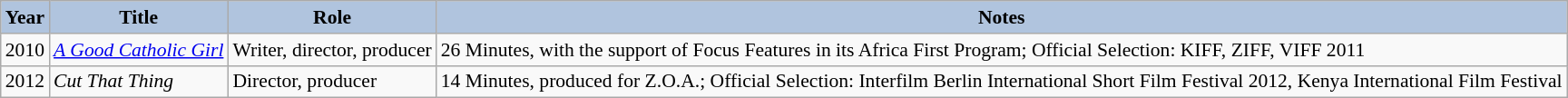<table class="wikitable" style="font-size:90%;">
<tr>
<th style="background:#B0C4DE;">Year</th>
<th style="background:#B0C4DE;">Title</th>
<th style="background:#B0C4DE;">Role</th>
<th style="background:#B0C4DE;">Notes</th>
</tr>
<tr>
<td>2010</td>
<td><em><a href='#'>A Good Catholic Girl</a></em></td>
<td>Writer, director, producer</td>
<td>26 Minutes, with the support of Focus Features in its Africa First Program; Official Selection: KIFF, ZIFF, VIFF 2011</td>
</tr>
<tr>
<td>2012</td>
<td><em>Cut That Thing</em></td>
<td>Director, producer</td>
<td>14 Minutes, produced for Z.O.A.; Official Selection: Interfilm Berlin International Short Film Festival 2012, Kenya International Film Festival</td>
</tr>
</table>
